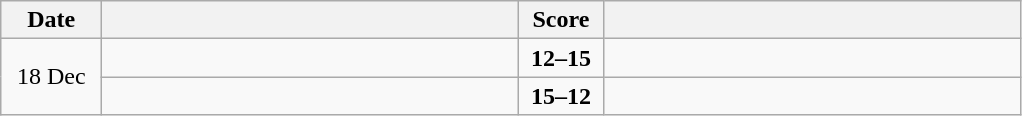<table class="wikitable" style="text-align: center;">
<tr>
<th width="60">Date</th>
<th align="right" width="270"></th>
<th width="50">Score</th>
<th align="left" width="270"></th>
</tr>
<tr>
<td rowspan=2>18 Dec</td>
<td align=left></td>
<td align=center><strong>12–15</strong></td>
<td align=left><strong></strong></td>
</tr>
<tr>
<td align=left><strong></strong></td>
<td align=center><strong>15–12</strong></td>
<td align=left></td>
</tr>
</table>
